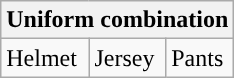<table class="wikitable" style="display:inline-table">
<tr>
<th colspan=3>Uniform combination</th>
</tr>
<tr>
<td>Helmet</td>
<td>Jersey</td>
<td>Pants</td>
</tr>
</table>
